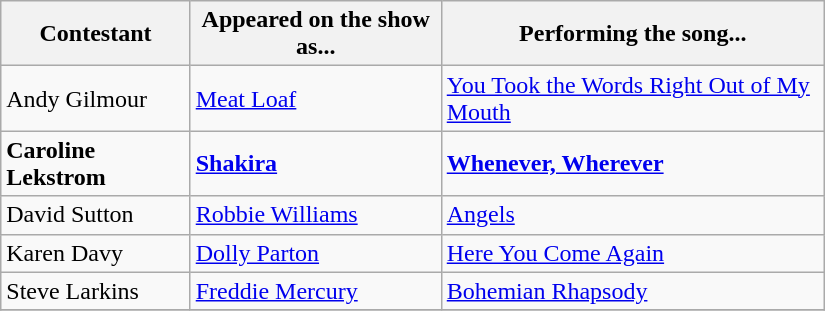<table class="wikitable" width="550px">
<tr>
<th align="left">Contestant</th>
<th align="left">Appeared on the show as...</th>
<th align="left">Performing the song...</th>
</tr>
<tr>
<td align="left">Andy Gilmour</td>
<td align="left"><a href='#'>Meat Loaf</a></td>
<td align="left"><a href='#'>You Took the Words Right Out of My Mouth</a></td>
</tr>
<tr>
<td align="left"><strong>Caroline Lekstrom</strong></td>
<td align="left"><strong><a href='#'>Shakira</a></strong></td>
<td align="left"><strong><a href='#'>Whenever, Wherever</a></strong></td>
</tr>
<tr>
<td align="left">David Sutton</td>
<td align="left"><a href='#'>Robbie Williams</a></td>
<td align="left"><a href='#'>Angels</a></td>
</tr>
<tr>
<td align="left">Karen Davy</td>
<td align="left"><a href='#'>Dolly Parton</a></td>
<td align="left"><a href='#'>Here You Come Again</a></td>
</tr>
<tr>
<td align="left">Steve Larkins</td>
<td align="left"><a href='#'>Freddie Mercury</a></td>
<td align="left"><a href='#'>Bohemian Rhapsody</a></td>
</tr>
<tr>
</tr>
</table>
